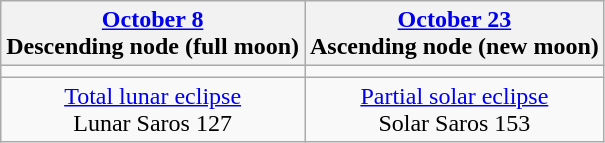<table class="wikitable">
<tr>
<th><a href='#'>October 8</a><br>Descending node (full moon)<br></th>
<th><a href='#'>October 23</a><br>Ascending node (new moon)<br></th>
</tr>
<tr>
<td></td>
<td></td>
</tr>
<tr align=center>
<td><a href='#'>Total lunar eclipse</a><br>Lunar Saros 127</td>
<td><a href='#'>Partial solar eclipse</a><br>Solar Saros 153</td>
</tr>
</table>
